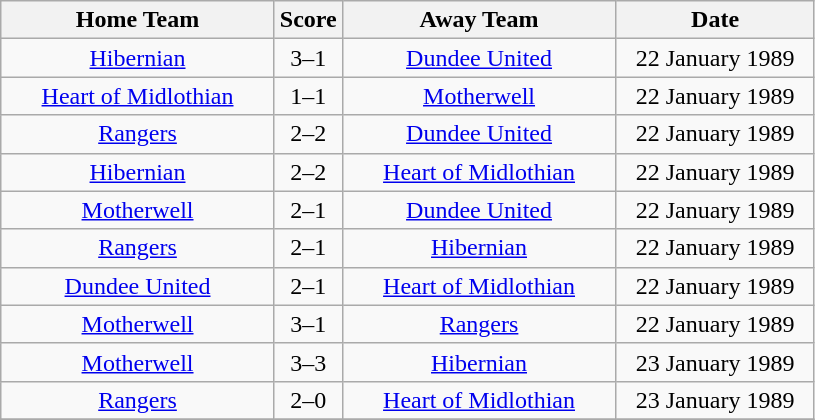<table class="wikitable" style="text-align:center;">
<tr>
<th width=175>Home Team</th>
<th width=20>Score</th>
<th width=175>Away Team</th>
<th width= 125>Date</th>
</tr>
<tr>
<td><a href='#'>Hibernian</a></td>
<td>3–1</td>
<td><a href='#'>Dundee United</a></td>
<td>22 January 1989</td>
</tr>
<tr>
<td><a href='#'>Heart of Midlothian</a></td>
<td>1–1 </td>
<td><a href='#'>Motherwell</a></td>
<td>22 January 1989</td>
</tr>
<tr>
<td><a href='#'>Rangers</a></td>
<td>2–2 </td>
<td><a href='#'>Dundee United</a></td>
<td>22 January 1989</td>
</tr>
<tr>
<td><a href='#'>Hibernian</a></td>
<td>2–2 </td>
<td><a href='#'>Heart of Midlothian</a></td>
<td>22 January 1989</td>
</tr>
<tr>
<td><a href='#'>Motherwell</a></td>
<td>2–1</td>
<td><a href='#'>Dundee United</a></td>
<td>22 January 1989</td>
</tr>
<tr>
<td><a href='#'>Rangers</a></td>
<td>2–1</td>
<td><a href='#'>Hibernian</a></td>
<td>22 January 1989</td>
</tr>
<tr>
<td><a href='#'>Dundee United</a></td>
<td>2–1</td>
<td><a href='#'>Heart of Midlothian</a></td>
<td>22 January 1989</td>
</tr>
<tr>
<td><a href='#'>Motherwell</a></td>
<td>3–1</td>
<td><a href='#'>Rangers</a></td>
<td>22 January 1989</td>
</tr>
<tr>
<td><a href='#'>Motherwell</a></td>
<td>3–3 </td>
<td><a href='#'>Hibernian</a></td>
<td>23 January 1989</td>
</tr>
<tr>
<td><a href='#'>Rangers</a></td>
<td>2–0</td>
<td><a href='#'>Heart of Midlothian</a></td>
<td>23 January 1989</td>
</tr>
<tr>
</tr>
</table>
